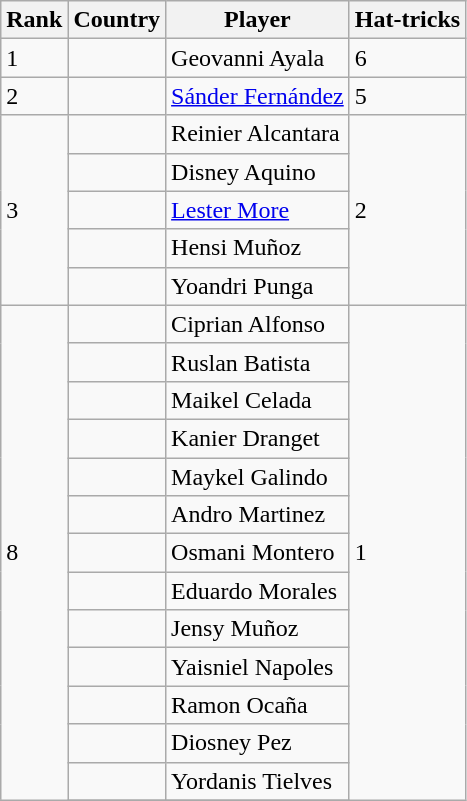<table class="wikitable sortable plainrowheaders">
<tr>
<th scope=col>Rank</th>
<th scope=col>Country</th>
<th scope=col>Player</th>
<th scope=col>Hat-tricks</th>
</tr>
<tr>
<td>1</td>
<td></td>
<td>Geovanni Ayala</td>
<td>6</td>
</tr>
<tr>
<td>2</td>
<td></td>
<td><a href='#'>Sánder Fernández</a></td>
<td>5</td>
</tr>
<tr>
<td rowspan=5>3</td>
<td></td>
<td>Reinier Alcantara</td>
<td rowspan=5>2</td>
</tr>
<tr>
<td></td>
<td>Disney Aquino</td>
</tr>
<tr>
<td></td>
<td><a href='#'>Lester More</a></td>
</tr>
<tr>
<td></td>
<td>Hensi Muñoz</td>
</tr>
<tr>
<td></td>
<td>Yoandri Punga</td>
</tr>
<tr>
<td rowspan=30>8</td>
<td></td>
<td>Ciprian Alfonso</td>
<td rowspan=30>1</td>
</tr>
<tr>
<td></td>
<td>Ruslan Batista</td>
</tr>
<tr>
<td></td>
<td>Maikel Celada</td>
</tr>
<tr>
<td></td>
<td>Kanier Dranget</td>
</tr>
<tr>
<td></td>
<td>Maykel Galindo</td>
</tr>
<tr>
<td></td>
<td>Andro Martinez</td>
</tr>
<tr>
<td></td>
<td>Osmani Montero</td>
</tr>
<tr>
<td></td>
<td>Eduardo Morales</td>
</tr>
<tr>
<td></td>
<td>Jensy Muñoz</td>
</tr>
<tr>
<td></td>
<td>Yaisniel Napoles</td>
</tr>
<tr>
<td></td>
<td>Ramon Ocaña</td>
</tr>
<tr>
<td></td>
<td>Diosney Pez</td>
</tr>
<tr>
<td></td>
<td>Yordanis Tielves</td>
</tr>
<tr>
</tr>
</table>
